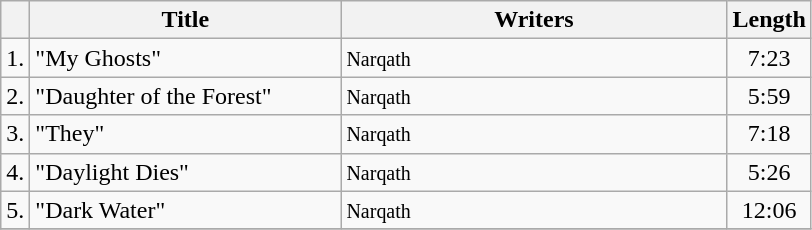<table class="wikitable">
<tr>
<th></th>
<th width="200">Title</th>
<th width="250">Writers</th>
<th>Length</th>
</tr>
<tr>
<td>1.</td>
<td>"My Ghosts"</td>
<td><small>Narqath</small></td>
<td align="center">7:23</td>
</tr>
<tr>
<td>2.</td>
<td>"Daughter of the Forest"</td>
<td><small>Narqath</small></td>
<td align="center">5:59</td>
</tr>
<tr>
<td>3.</td>
<td>"They"</td>
<td><small>Narqath</small></td>
<td align="center">7:18</td>
</tr>
<tr>
<td>4.</td>
<td>"Daylight Dies"</td>
<td><small>Narqath</small></td>
<td align="center">5:26</td>
</tr>
<tr>
<td>5.</td>
<td>"Dark Water"</td>
<td><small>Narqath</small></td>
<td align="center">12:06</td>
</tr>
<tr>
</tr>
</table>
